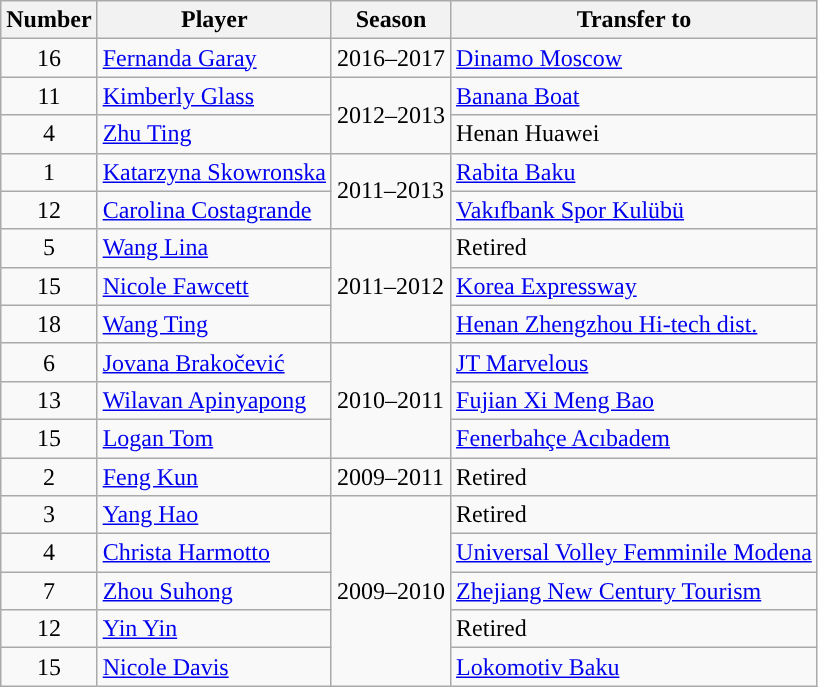<table class="wikitable">
<tr>
<th>Number</th>
<th>Player</th>
<th>Season</th>
<th>Transfer to</th>
</tr>
<tr align="left">
<td align="center">16</td>
<td> <a href='#'>Fernanda Garay</a></td>
<td rowspan="1">2016–2017</td>
<td> <a href='#'>Dinamo Moscow</a></td>
</tr>
<tr align="left">
<td align="center">11</td>
<td> <a href='#'>Kimberly Glass</a></td>
<td rowspan="2">2012–2013</td>
<td> <a href='#'>Banana Boat</a></td>
</tr>
<tr align="left">
<td align="center">4</td>
<td> <a href='#'>Zhu Ting</a></td>
<td> Henan Huawei</td>
</tr>
<tr align="left">
<td align="center">1</td>
<td> <a href='#'>Katarzyna Skowronska</a></td>
<td rowspan="2">2011–2013</td>
<td> <a href='#'>Rabita Baku</a></td>
</tr>
<tr align="left">
<td align="center">12</td>
<td> <a href='#'>Carolina Costagrande</a></td>
<td> <a href='#'>Vakıfbank Spor Kulübü</a></td>
</tr>
<tr align="left">
<td align="center">5</td>
<td> <a href='#'>Wang Lina</a></td>
<td rowspan="3">2011–2012</td>
<td>Retired</td>
</tr>
<tr align="left">
<td align="center">15</td>
<td> <a href='#'>Nicole Fawcett</a></td>
<td> <a href='#'>Korea Expressway</a></td>
</tr>
<tr align="left">
<td align="center">18</td>
<td> <a href='#'>Wang Ting</a></td>
<td> <a href='#'>Henan Zhengzhou Hi-tech dist.</a></td>
</tr>
<tr align="left">
<td align="center">6</td>
<td> <a href='#'>Jovana Brakočević</a></td>
<td rowspan="3">2010–2011</td>
<td> <a href='#'>JT Marvelous</a></td>
</tr>
<tr align="left">
<td align="center">13</td>
<td> <a href='#'>Wilavan Apinyapong</a></td>
<td> <a href='#'>Fujian Xi Meng Bao</a></td>
</tr>
<tr align="left">
<td align="center">15</td>
<td> <a href='#'>Logan Tom</a></td>
<td> <a href='#'>Fenerbahçe Acıbadem</a></td>
</tr>
<tr align="left">
<td align="center">2</td>
<td> <a href='#'>Feng Kun</a></td>
<td>2009–2011</td>
<td>Retired</td>
</tr>
<tr align="left">
<td align="center">3</td>
<td> <a href='#'>Yang Hao</a></td>
<td rowspan="5">2009–2010</td>
<td>Retired</td>
</tr>
<tr align="left">
<td align="center">4</td>
<td> <a href='#'>Christa Harmotto</a></td>
<td> <a href='#'>Universal Volley Femminile Modena</a></td>
</tr>
<tr align="left">
<td align="center">7</td>
<td> <a href='#'>Zhou Suhong</a></td>
<td> <a href='#'>Zhejiang New Century Tourism</a></td>
</tr>
<tr align="left">
<td align="center">12</td>
<td> <a href='#'>Yin Yin</a></td>
<td>Retired</td>
</tr>
<tr align="left">
<td align="center">15</td>
<td> <a href='#'>Nicole Davis</a></td>
<td> <a href='#'>Lokomotiv Baku</a></td>
</tr>
</table>
